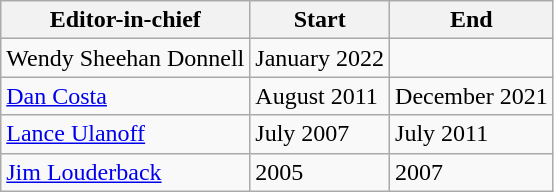<table class="wikitable">
<tr>
<th>Editor-in-chief</th>
<th>Start</th>
<th>End</th>
</tr>
<tr>
<td>Wendy Sheehan Donnell</td>
<td>January 2022</td>
<td></td>
</tr>
<tr>
<td><a href='#'>Dan Costa</a></td>
<td>August 2011</td>
<td>December 2021</td>
</tr>
<tr>
<td><a href='#'>Lance Ulanoff</a></td>
<td>July 2007</td>
<td>July 2011</td>
</tr>
<tr>
<td><a href='#'>Jim Louderback</a></td>
<td>2005</td>
<td>2007</td>
</tr>
</table>
